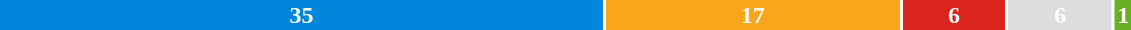<table style="width:60%; text-align:center;">
<tr style="color:white;">
<td style="background:#0087DC; width:53.8%;"><strong>35</strong></td>
<td style="background:#FAA61A; width:26.2%;"><strong>17</strong></td>
<td style="background:#DC241f; width:9.2%;"><strong>6</strong></td>
<td style="background:#DDDDDD; width:9.2%;"><strong>6</strong></td>
<td style="background:#6AB023; width:1.5%;"><strong>1</strong></td>
</tr>
<tr>
<td><span></span></td>
<td><span></span></td>
<td><span></span></td>
<td><span></span></td>
<td><span></span></td>
</tr>
</table>
